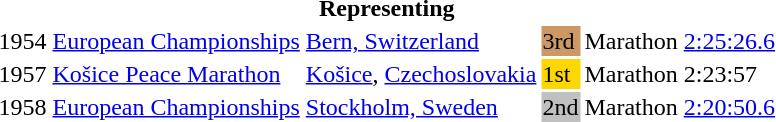<table>
<tr>
<th colspan="6">Representing </th>
</tr>
<tr>
<td>1954</td>
<td><a href='#'>European Championships</a></td>
<td><a href='#'>Bern, Switzerland</a></td>
<td bgcolor="cc9966">3rd</td>
<td>Marathon</td>
<td><a href='#'>2:25:26.6</a></td>
</tr>
<tr>
<td>1957</td>
<td><a href='#'>Košice Peace Marathon</a></td>
<td><a href='#'>Košice</a>, <a href='#'>Czechoslovakia</a></td>
<td bgcolor="gold">1st</td>
<td>Marathon</td>
<td>2:23:57</td>
</tr>
<tr>
<td>1958</td>
<td><a href='#'>European Championships</a></td>
<td><a href='#'>Stockholm, Sweden</a></td>
<td bgcolor="silver">2nd</td>
<td>Marathon</td>
<td><a href='#'>2:20:50.6</a></td>
</tr>
</table>
